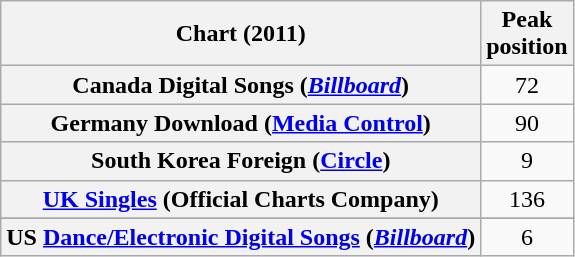<table class="wikitable sortable plainrowheaders" style="text-align:center">
<tr>
<th scope="col">Chart (2011)</th>
<th scope="col">Peak<br>position</th>
</tr>
<tr>
<th scope="row">Canada Digital Songs (<em><a href='#'>Billboard</a></em>)</th>
<td>72</td>
</tr>
<tr>
<th scope="row">Germany Download (<a href='#'>Media Control</a>)</th>
<td>90</td>
</tr>
<tr>
<th scope="row">South Korea Foreign (<a href='#'>Circle</a>)</th>
<td>9</td>
</tr>
<tr>
<th scope="row"><a href='#'>UK Singles</a> (Official Charts Company)</th>
<td>136</td>
</tr>
<tr>
</tr>
<tr>
<th scope="row">US <a href='#'>Dance/Electronic Digital Songs</a> (<em><a href='#'>Billboard</a></em>)</th>
<td>6</td>
</tr>
</table>
